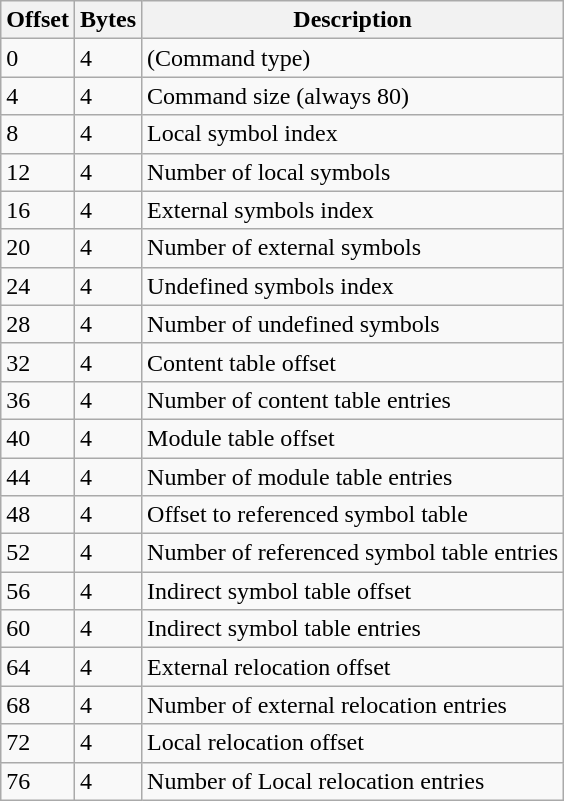<table class="wikitable">
<tr>
<th>Offset</th>
<th>Bytes</th>
<th>Description</th>
</tr>
<tr>
<td>0</td>
<td>4</td>
<td> (Command type)</td>
</tr>
<tr>
<td>4</td>
<td>4</td>
<td>Command size (always 80)</td>
</tr>
<tr>
<td>8</td>
<td>4</td>
<td>Local symbol index</td>
</tr>
<tr>
<td>12</td>
<td>4</td>
<td>Number of local symbols</td>
</tr>
<tr>
<td>16</td>
<td>4</td>
<td>External symbols index</td>
</tr>
<tr>
<td>20</td>
<td>4</td>
<td>Number of external symbols</td>
</tr>
<tr>
<td>24</td>
<td>4</td>
<td>Undefined symbols index</td>
</tr>
<tr>
<td>28</td>
<td>4</td>
<td>Number of undefined symbols</td>
</tr>
<tr>
<td>32</td>
<td>4</td>
<td>Content table offset</td>
</tr>
<tr>
<td>36</td>
<td>4</td>
<td>Number of content table entries</td>
</tr>
<tr>
<td>40</td>
<td>4</td>
<td>Module table offset</td>
</tr>
<tr>
<td>44</td>
<td>4</td>
<td>Number of module table entries</td>
</tr>
<tr>
<td>48</td>
<td>4</td>
<td>Offset to referenced symbol table</td>
</tr>
<tr>
<td>52</td>
<td>4</td>
<td>Number of referenced symbol table entries</td>
</tr>
<tr>
<td>56</td>
<td>4</td>
<td>Indirect symbol table offset</td>
</tr>
<tr>
<td>60</td>
<td>4</td>
<td>Indirect symbol table entries</td>
</tr>
<tr>
<td>64</td>
<td>4</td>
<td>External relocation offset</td>
</tr>
<tr>
<td>68</td>
<td>4</td>
<td>Number of external relocation entries</td>
</tr>
<tr>
<td>72</td>
<td>4</td>
<td>Local relocation offset</td>
</tr>
<tr>
<td>76</td>
<td>4</td>
<td>Number of Local relocation entries</td>
</tr>
</table>
